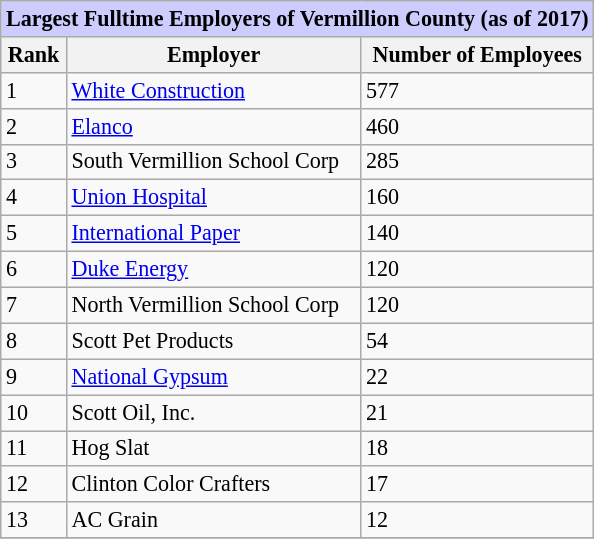<table class="collapsible sortable wikitable" border="1" style="font-size:92%;">
<tr>
<th colspan="3" style="background: #ccf">Largest Fulltime Employers of Vermillion County (as of 2017)</th>
</tr>
<tr>
<th>Rank</th>
<th>Employer</th>
<th data-sort-type="number">Number of Employees</th>
</tr>
<tr>
<td>1</td>
<td><a href='#'>White Construction</a></td>
<td>577</td>
</tr>
<tr>
<td>2</td>
<td><a href='#'>Elanco</a></td>
<td>460</td>
</tr>
<tr>
<td>3</td>
<td>South Vermillion School Corp</td>
<td>285</td>
</tr>
<tr>
<td>4</td>
<td><a href='#'>Union Hospital</a></td>
<td>160</td>
</tr>
<tr>
<td>5</td>
<td><a href='#'>International Paper</a></td>
<td>140</td>
</tr>
<tr>
<td>6</td>
<td><a href='#'>Duke Energy</a></td>
<td>120</td>
</tr>
<tr>
<td>7</td>
<td>North Vermillion School Corp</td>
<td>120</td>
</tr>
<tr>
<td>8</td>
<td>Scott Pet Products</td>
<td>54</td>
</tr>
<tr>
<td>9</td>
<td><a href='#'>National Gypsum</a></td>
<td>22</td>
</tr>
<tr>
<td>10</td>
<td>Scott Oil, Inc.</td>
<td>21</td>
</tr>
<tr>
<td>11</td>
<td>Hog Slat</td>
<td>18</td>
</tr>
<tr>
<td>12</td>
<td>Clinton Color Crafters</td>
<td>17</td>
</tr>
<tr>
<td>13</td>
<td>AC Grain</td>
<td>12</td>
</tr>
<tr>
</tr>
</table>
